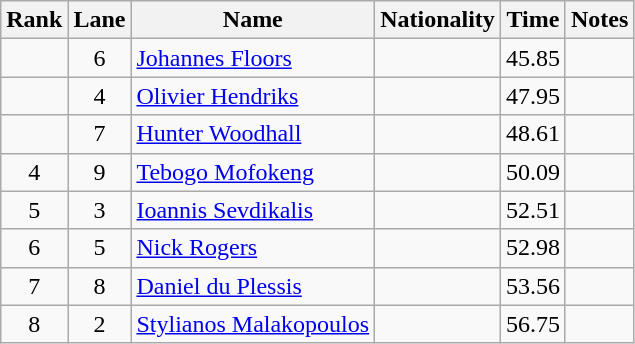<table class="wikitable sortable" style="text-align:center">
<tr>
<th>Rank</th>
<th>Lane</th>
<th>Name</th>
<th>Nationality</th>
<th>Time</th>
<th>Notes</th>
</tr>
<tr>
<td></td>
<td>6</td>
<td align="left"><a href='#'>Johannes Floors</a></td>
<td align="left"></td>
<td>45.85</td>
<td></td>
</tr>
<tr>
<td></td>
<td>4</td>
<td align="left"><a href='#'>Olivier Hendriks</a></td>
<td align="left"></td>
<td>47.95</td>
<td></td>
</tr>
<tr>
<td></td>
<td>7</td>
<td align="left"><a href='#'>Hunter Woodhall</a></td>
<td align="left"></td>
<td>48.61</td>
<td></td>
</tr>
<tr>
<td>4</td>
<td>9</td>
<td align="left"><a href='#'>Tebogo Mofokeng</a></td>
<td align="left"></td>
<td>50.09</td>
<td></td>
</tr>
<tr>
<td>5</td>
<td>3</td>
<td align="left"><a href='#'>Ioannis Sevdikalis</a></td>
<td align="left"></td>
<td>52.51</td>
<td></td>
</tr>
<tr>
<td>6</td>
<td>5</td>
<td align="left"><a href='#'>Nick Rogers</a></td>
<td align="left"></td>
<td>52.98</td>
<td></td>
</tr>
<tr>
<td>7</td>
<td>8</td>
<td align="left"><a href='#'>Daniel du Plessis</a></td>
<td align="left"></td>
<td>53.56</td>
<td></td>
</tr>
<tr>
<td>8</td>
<td>2</td>
<td align="left"><a href='#'>Stylianos Malakopoulos</a></td>
<td align="left"></td>
<td>56.75</td>
<td></td>
</tr>
</table>
